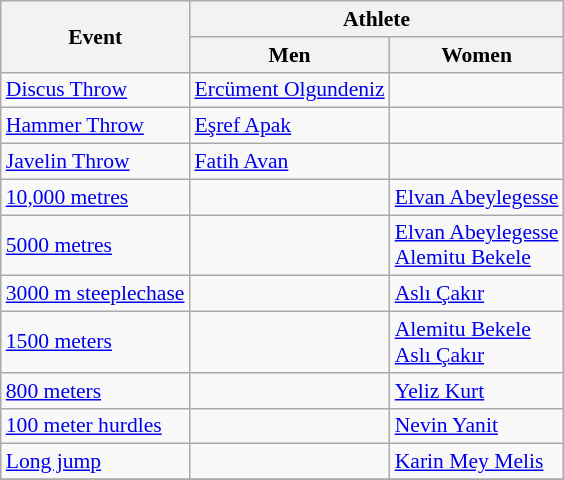<table class=wikitable style="font-size:90%">
<tr>
<th rowspan=2>Event</th>
<th colspan=2>Athlete</th>
</tr>
<tr>
<th>Men</th>
<th>Women</th>
</tr>
<tr>
<td><a href='#'>Discus Throw</a></td>
<td><a href='#'>Ercüment Olgundeniz</a><br></td>
<td></td>
</tr>
<tr>
<td><a href='#'>Hammer Throw</a></td>
<td><a href='#'>Eşref Apak</a><br></td>
<td></td>
</tr>
<tr>
<td><a href='#'>Javelin Throw</a></td>
<td><a href='#'>Fatih Avan</a><br></td>
<td></td>
</tr>
<tr>
<td><a href='#'>10,000 metres</a></td>
<td></td>
<td><a href='#'>Elvan Abeylegesse</a><br></td>
</tr>
<tr>
<td><a href='#'>5000 metres</a></td>
<td></td>
<td><a href='#'>Elvan Abeylegesse</a><br> <a href='#'>Alemitu Bekele</a><br></td>
</tr>
<tr>
<td><a href='#'>3000 m steeplechase</a></td>
<td></td>
<td><a href='#'>Aslı Çakır</a><br></td>
</tr>
<tr>
<td><a href='#'>1500 meters</a></td>
<td></td>
<td><a href='#'>Alemitu Bekele</a><br> <a href='#'>Aslı Çakır</a><br></td>
</tr>
<tr>
<td><a href='#'>800 meters</a></td>
<td></td>
<td><a href='#'>Yeliz Kurt</a><br></td>
</tr>
<tr>
<td><a href='#'>100 meter hurdles</a></td>
<td></td>
<td><a href='#'>Nevin Yanit</a><br></td>
</tr>
<tr>
<td><a href='#'>Long jump</a></td>
<td></td>
<td><a href='#'>Karin Mey Melis</a><br></td>
</tr>
<tr>
</tr>
</table>
